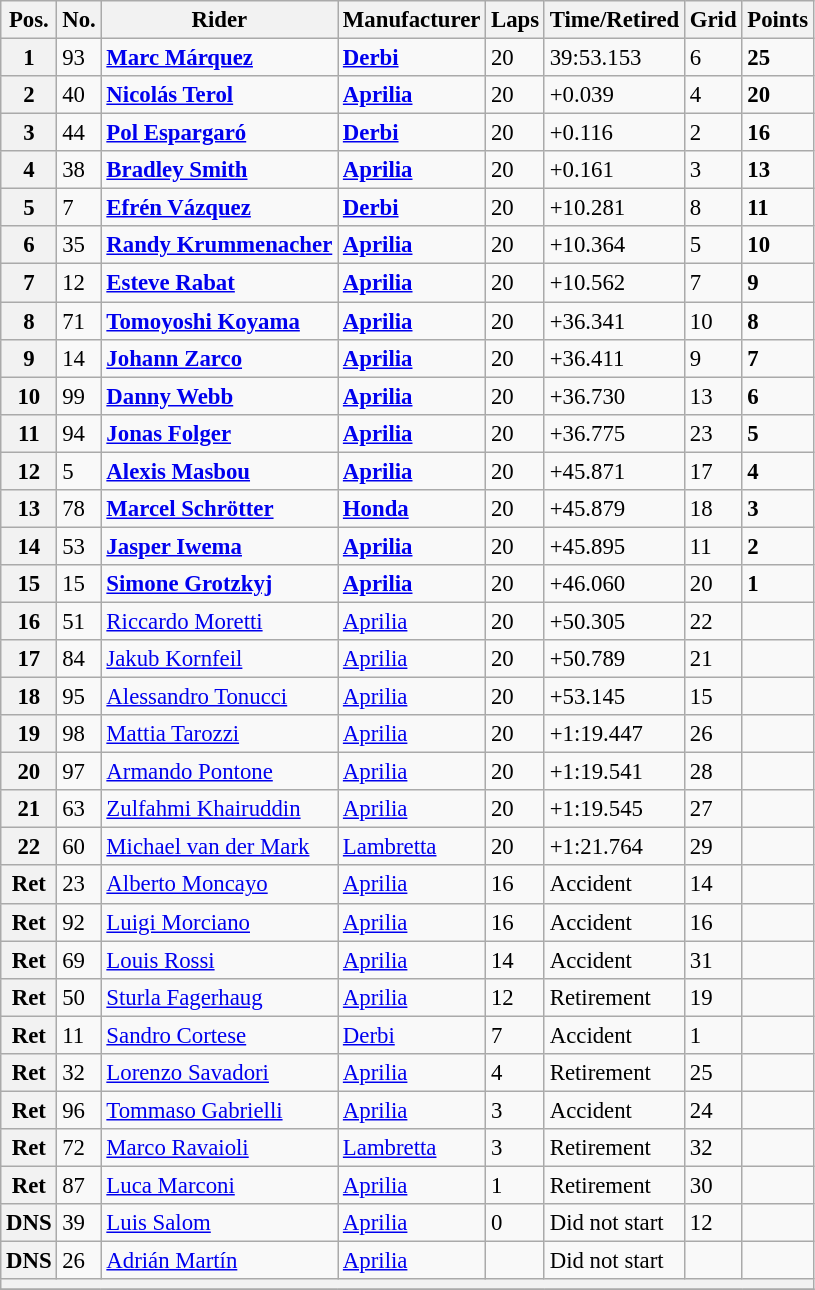<table class="wikitable" style="font-size: 95%;">
<tr>
<th>Pos.</th>
<th>No.</th>
<th>Rider</th>
<th>Manufacturer</th>
<th>Laps</th>
<th>Time/Retired</th>
<th>Grid</th>
<th>Points</th>
</tr>
<tr>
<th>1</th>
<td>93</td>
<td> <strong><a href='#'>Marc Márquez</a></strong></td>
<td><strong><a href='#'>Derbi</a></strong></td>
<td>20</td>
<td>39:53.153</td>
<td>6</td>
<td><strong>25</strong></td>
</tr>
<tr>
<th>2</th>
<td>40</td>
<td> <strong><a href='#'>Nicolás Terol</a></strong></td>
<td><strong><a href='#'>Aprilia</a></strong></td>
<td>20</td>
<td>+0.039</td>
<td>4</td>
<td><strong>20</strong></td>
</tr>
<tr>
<th>3</th>
<td>44</td>
<td> <strong><a href='#'>Pol Espargaró</a></strong></td>
<td><strong><a href='#'>Derbi</a></strong></td>
<td>20</td>
<td>+0.116</td>
<td>2</td>
<td><strong>16</strong></td>
</tr>
<tr>
<th>4</th>
<td>38</td>
<td> <strong><a href='#'>Bradley Smith</a></strong></td>
<td><strong><a href='#'>Aprilia</a></strong></td>
<td>20</td>
<td>+0.161</td>
<td>3</td>
<td><strong>13</strong></td>
</tr>
<tr>
<th>5</th>
<td>7</td>
<td> <strong><a href='#'>Efrén Vázquez</a></strong></td>
<td><strong><a href='#'>Derbi</a></strong></td>
<td>20</td>
<td>+10.281</td>
<td>8</td>
<td><strong>11</strong></td>
</tr>
<tr>
<th>6</th>
<td>35</td>
<td> <strong><a href='#'>Randy Krummenacher</a></strong></td>
<td><strong><a href='#'>Aprilia</a></strong></td>
<td>20</td>
<td>+10.364</td>
<td>5</td>
<td><strong>10</strong></td>
</tr>
<tr>
<th>7</th>
<td>12</td>
<td> <strong><a href='#'>Esteve Rabat</a></strong></td>
<td><strong><a href='#'>Aprilia</a></strong></td>
<td>20</td>
<td>+10.562</td>
<td>7</td>
<td><strong>9</strong></td>
</tr>
<tr>
<th>8</th>
<td>71</td>
<td> <strong><a href='#'>Tomoyoshi Koyama</a></strong></td>
<td><strong><a href='#'>Aprilia</a></strong></td>
<td>20</td>
<td>+36.341</td>
<td>10</td>
<td><strong>8</strong></td>
</tr>
<tr>
<th>9</th>
<td>14</td>
<td> <strong><a href='#'>Johann Zarco</a></strong></td>
<td><strong><a href='#'>Aprilia</a></strong></td>
<td>20</td>
<td>+36.411</td>
<td>9</td>
<td><strong>7</strong></td>
</tr>
<tr>
<th>10</th>
<td>99</td>
<td> <strong><a href='#'>Danny Webb</a></strong></td>
<td><strong><a href='#'>Aprilia</a></strong></td>
<td>20</td>
<td>+36.730</td>
<td>13</td>
<td><strong>6</strong></td>
</tr>
<tr>
<th>11</th>
<td>94</td>
<td> <strong><a href='#'>Jonas Folger</a></strong></td>
<td><strong><a href='#'>Aprilia</a></strong></td>
<td>20</td>
<td>+36.775</td>
<td>23</td>
<td><strong>5</strong></td>
</tr>
<tr>
<th>12</th>
<td>5</td>
<td> <strong><a href='#'>Alexis Masbou</a></strong></td>
<td><strong><a href='#'>Aprilia</a></strong></td>
<td>20</td>
<td>+45.871</td>
<td>17</td>
<td><strong>4</strong></td>
</tr>
<tr>
<th>13</th>
<td>78</td>
<td> <strong><a href='#'>Marcel Schrötter</a></strong></td>
<td><strong><a href='#'>Honda</a></strong></td>
<td>20</td>
<td>+45.879</td>
<td>18</td>
<td><strong>3</strong></td>
</tr>
<tr>
<th>14</th>
<td>53</td>
<td> <strong><a href='#'>Jasper Iwema</a></strong></td>
<td><strong><a href='#'>Aprilia</a></strong></td>
<td>20</td>
<td>+45.895</td>
<td>11</td>
<td><strong>2</strong></td>
</tr>
<tr>
<th>15</th>
<td>15</td>
<td> <strong><a href='#'>Simone Grotzkyj</a></strong></td>
<td><strong><a href='#'>Aprilia</a></strong></td>
<td>20</td>
<td>+46.060</td>
<td>20</td>
<td><strong>1</strong></td>
</tr>
<tr>
<th>16</th>
<td>51</td>
<td> <a href='#'>Riccardo Moretti</a></td>
<td><a href='#'>Aprilia</a></td>
<td>20</td>
<td>+50.305</td>
<td>22</td>
<td></td>
</tr>
<tr>
<th>17</th>
<td>84</td>
<td> <a href='#'>Jakub Kornfeil</a></td>
<td><a href='#'>Aprilia</a></td>
<td>20</td>
<td>+50.789</td>
<td>21</td>
<td></td>
</tr>
<tr>
<th>18</th>
<td>95</td>
<td> <a href='#'>Alessandro Tonucci</a></td>
<td><a href='#'>Aprilia</a></td>
<td>20</td>
<td>+53.145</td>
<td>15</td>
<td></td>
</tr>
<tr>
<th>19</th>
<td>98</td>
<td> <a href='#'>Mattia Tarozzi</a></td>
<td><a href='#'>Aprilia</a></td>
<td>20</td>
<td>+1:19.447</td>
<td>26</td>
<td></td>
</tr>
<tr>
<th>20</th>
<td>97</td>
<td> <a href='#'>Armando Pontone</a></td>
<td><a href='#'>Aprilia</a></td>
<td>20</td>
<td>+1:19.541</td>
<td>28</td>
<td></td>
</tr>
<tr>
<th>21</th>
<td>63</td>
<td> <a href='#'>Zulfahmi Khairuddin</a></td>
<td><a href='#'>Aprilia</a></td>
<td>20</td>
<td>+1:19.545</td>
<td>27</td>
<td></td>
</tr>
<tr>
<th>22</th>
<td>60</td>
<td> <a href='#'>Michael van der Mark</a></td>
<td><a href='#'>Lambretta</a></td>
<td>20</td>
<td>+1:21.764</td>
<td>29</td>
<td></td>
</tr>
<tr>
<th>Ret</th>
<td>23</td>
<td> <a href='#'>Alberto Moncayo</a></td>
<td><a href='#'>Aprilia</a></td>
<td>16</td>
<td>Accident</td>
<td>14</td>
<td></td>
</tr>
<tr>
<th>Ret</th>
<td>92</td>
<td> <a href='#'>Luigi Morciano</a></td>
<td><a href='#'>Aprilia</a></td>
<td>16</td>
<td>Accident</td>
<td>16</td>
<td></td>
</tr>
<tr>
<th>Ret</th>
<td>69</td>
<td> <a href='#'>Louis Rossi</a></td>
<td><a href='#'>Aprilia</a></td>
<td>14</td>
<td>Accident</td>
<td>31</td>
<td></td>
</tr>
<tr>
<th>Ret</th>
<td>50</td>
<td> <a href='#'>Sturla Fagerhaug</a></td>
<td><a href='#'>Aprilia</a></td>
<td>12</td>
<td>Retirement</td>
<td>19</td>
<td></td>
</tr>
<tr>
<th>Ret</th>
<td>11</td>
<td> <a href='#'>Sandro Cortese</a></td>
<td><a href='#'>Derbi</a></td>
<td>7</td>
<td>Accident</td>
<td>1</td>
<td></td>
</tr>
<tr>
<th>Ret</th>
<td>32</td>
<td> <a href='#'>Lorenzo Savadori</a></td>
<td><a href='#'>Aprilia</a></td>
<td>4</td>
<td>Retirement</td>
<td>25</td>
<td></td>
</tr>
<tr>
<th>Ret</th>
<td>96</td>
<td> <a href='#'>Tommaso Gabrielli</a></td>
<td><a href='#'>Aprilia</a></td>
<td>3</td>
<td>Accident</td>
<td>24</td>
<td></td>
</tr>
<tr>
<th>Ret</th>
<td>72</td>
<td> <a href='#'>Marco Ravaioli</a></td>
<td><a href='#'>Lambretta</a></td>
<td>3</td>
<td>Retirement</td>
<td>32</td>
<td></td>
</tr>
<tr>
<th>Ret</th>
<td>87</td>
<td> <a href='#'>Luca Marconi</a></td>
<td><a href='#'>Aprilia</a></td>
<td>1</td>
<td>Retirement</td>
<td>30</td>
<td></td>
</tr>
<tr>
<th>DNS</th>
<td>39</td>
<td> <a href='#'>Luis Salom</a></td>
<td><a href='#'>Aprilia</a></td>
<td>0</td>
<td>Did not start</td>
<td>12</td>
<td></td>
</tr>
<tr>
<th>DNS</th>
<td>26</td>
<td> <a href='#'>Adrián Martín</a></td>
<td><a href='#'>Aprilia</a></td>
<td></td>
<td>Did not start</td>
<td></td>
<td></td>
</tr>
<tr>
<th colspan=8></th>
</tr>
<tr>
</tr>
</table>
